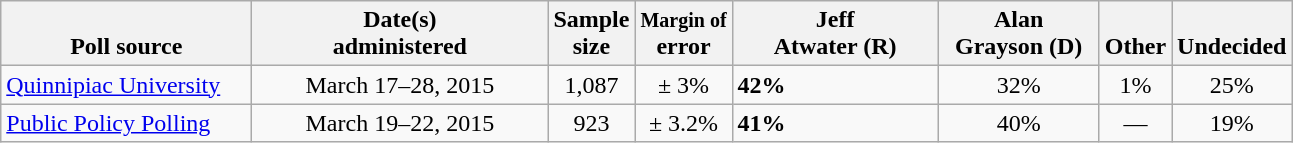<table class="wikitable">
<tr valign= bottom>
<th style="width:160px;">Poll source</th>
<th style="width:190px;">Date(s)<br>administered</th>
<th class=small>Sample<br>size</th>
<th><small>Margin of</small><br>error</th>
<th style="width:130px;">Jeff<br>Atwater (R)</th>
<th style="width:100px;">Alan<br>Grayson (D)</th>
<th>Other</th>
<th>Undecided</th>
</tr>
<tr>
<td><a href='#'>Quinnipiac University</a></td>
<td align=center>March 17–28, 2015</td>
<td align=center>1,087</td>
<td align=center>± 3%</td>
<td><strong>42%</strong></td>
<td align=center>32%</td>
<td align=center>1%</td>
<td align=center>25%</td>
</tr>
<tr>
<td><a href='#'>Public Policy Polling</a></td>
<td align=center>March 19–22, 2015</td>
<td align=center>923</td>
<td align=center>± 3.2%</td>
<td><strong>41%</strong></td>
<td align=center>40%</td>
<td align=center>—</td>
<td align=center>19%</td>
</tr>
</table>
